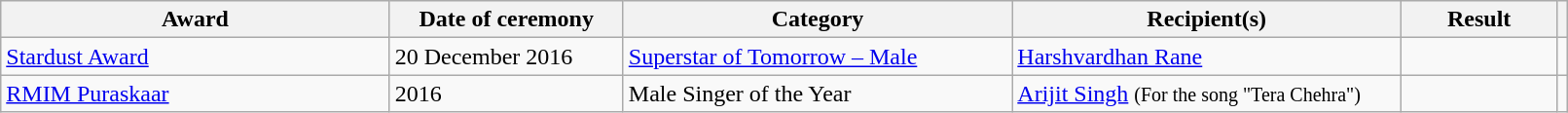<table width="85%" class="wikitable plainrowheaders sortable">
<tr>
<th width="25%">Award</th>
<th width="15%">Date of ceremony</th>
<th width="25%">Category</th>
<th width="25%">Recipient(s)</th>
<th width="10%">Result</th>
<th scope="col" class="unsortable"></th>
</tr>
<tr>
<td><a href='#'>Stardust Award</a></td>
<td>20 December 2016</td>
<td><a href='#'>Superstar of Tomorrow – Male</a></td>
<td><a href='#'>Harshvardhan Rane</a></td>
<td></td>
<td></td>
</tr>
<tr>
<td><a href='#'>RMIM Puraskaar</a></td>
<td>2016</td>
<td>Male Singer of the Year</td>
<td><a href='#'>Arijit Singh</a> <small>(For the song "Tera Chehra")</small></td>
<td></td>
<td></td>
</tr>
</table>
